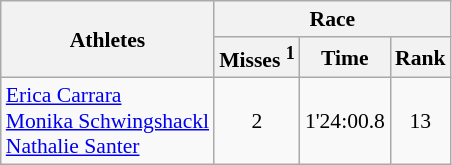<table class="wikitable" border="1" style="font-size:90%">
<tr>
<th rowspan=2>Athletes</th>
<th colspan=3>Race</th>
</tr>
<tr>
<th>Misses <sup>1</sup></th>
<th>Time</th>
<th>Rank</th>
</tr>
<tr>
<td><a href='#'>Erica Carrara</a><br><a href='#'>Monika Schwingshackl</a><br><a href='#'>Nathalie Santer</a></td>
<td align=center>2</td>
<td align=center>1'24:00.8</td>
<td align=center>13</td>
</tr>
</table>
